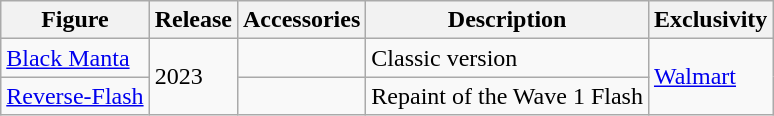<table class="wikitable">
<tr>
<th scope="col">Figure</th>
<th scope="col">Release</th>
<th scope="col">Accessories</th>
<th scope="col">Description</th>
<th scope="col">Exclusivity</th>
</tr>
<tr>
<td><a href='#'>Black Manta</a></td>
<td rowspan=2>2023</td>
<td></td>
<td>Classic version</td>
<td rowspan="2"><a href='#'>Walmart</a></td>
</tr>
<tr>
<td><a href='#'>Reverse-Flash</a></td>
<td></td>
<td>Repaint of the Wave 1 Flash</td>
</tr>
</table>
